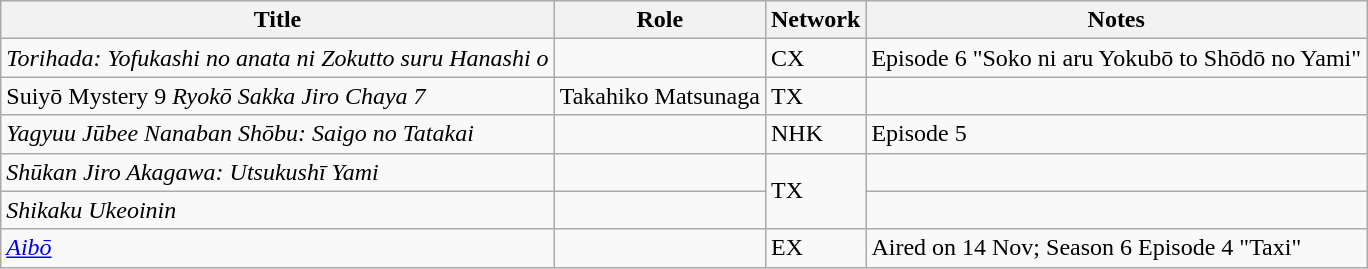<table class="wikitable">
<tr>
<th>Title</th>
<th>Role</th>
<th>Network</th>
<th>Notes</th>
</tr>
<tr>
<td><em>Torihada: Yofukashi no anata ni Zokutto suru Hanashi o</em></td>
<td></td>
<td>CX</td>
<td>Episode 6 "Soko ni aru Yokubō to Shōdō no Yami"</td>
</tr>
<tr>
<td>Suiyō Mystery 9 <em>Ryokō Sakka Jiro Chaya 7</em></td>
<td>Takahiko Matsunaga</td>
<td>TX</td>
<td></td>
</tr>
<tr>
<td><em>Yagyuu Jūbee Nanaban Shōbu: Saigo no Tatakai</em></td>
<td></td>
<td>NHK</td>
<td>Episode 5</td>
</tr>
<tr>
<td><em>Shūkan Jiro Akagawa: Utsukushī Yami</em></td>
<td></td>
<td rowspan="2">TX</td>
<td></td>
</tr>
<tr>
<td><em>Shikaku Ukeoinin</em></td>
<td></td>
<td></td>
</tr>
<tr>
<td><em><a href='#'>Aibō</a></em></td>
<td></td>
<td>EX</td>
<td>Aired on 14 Nov; Season 6 Episode 4 "Taxi"</td>
</tr>
</table>
